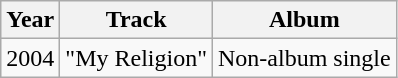<table class="wikitable">
<tr>
<th>Year</th>
<th>Track</th>
<th>Album</th>
</tr>
<tr>
<td>2004</td>
<td>"My Religion"</td>
<td>Non-album single</td>
</tr>
</table>
